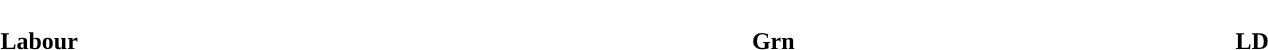<table style="width:100%; text-align:center;">
<tr style="color:white;">
<td style="background:"><strong>88</strong></td>
<td style="background:"><strong>4</strong></td>
<td style="background:"><strong>4</strong></td>
</tr>
<tr>
<td><span><strong>Labour</strong></span></td>
<td><span><strong>Grn</strong></span></td>
<td><span><strong>LD</strong></span></td>
</tr>
</table>
